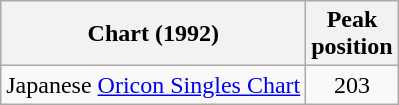<table class="wikitable">
<tr>
<th>Chart (1992)</th>
<th>Peak<br>position</th>
</tr>
<tr>
<td>Japanese <a href='#'>Oricon Singles Chart</a></td>
<td align="center">203</td>
</tr>
</table>
